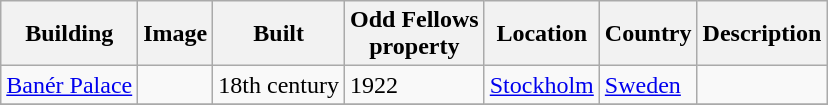<table class="wikitable sortable">
<tr>
<th>Building<br></th>
<th class="unsortable">Image</th>
<th>Built</th>
<th>Odd Fellows<br>property</th>
<th>Location</th>
<th>Country</th>
<th class="unsortable">Description</th>
</tr>
<tr>
<td><a href='#'>Banér Palace</a></td>
<td></td>
<td>18th century</td>
<td>1922</td>
<td><a href='#'>Stockholm</a></td>
<td><a href='#'>Sweden</a></td>
<td></td>
</tr>
<tr>
</tr>
</table>
